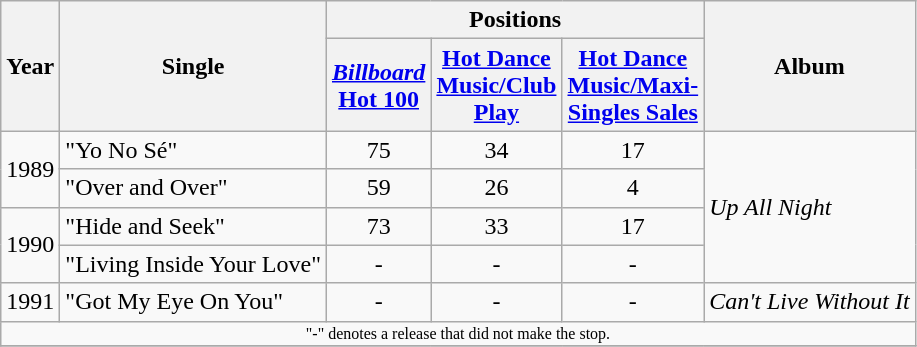<table class = "wikitable">
<tr>
<th align = "center" rowspan = "2">Year</th>
<th align = "center" rowspan = "2">Single</th>
<th align = "center" colspan = "3">Positions</th>
<th align = "center" rowspan = "2">Album</th>
</tr>
<tr>
<th width = "40"><a href='#'><em>Billboard</em> Hot 100</a></th>
<th width = "40"><a href='#'>Hot Dance Music/Club Play</a></th>
<th width = "40"><a href='#'>Hot Dance Music/Maxi-Singles Sales</a></th>
</tr>
<tr>
<td align = "center" rowspan = "2">1989</td>
<td align = "left" valign = "top">"Yo No Sé"</td>
<td align = "center" valign = "top">75</td>
<td align = "center" valign = "top">34</td>
<td align = "center" valign = "top">17</td>
<td align = "left" rowspan = "4"><em>Up All Night</em></td>
</tr>
<tr>
<td align = "left">"Over and Over"</td>
<td align = "center">59</td>
<td align = "center">26</td>
<td align = "center">4</td>
</tr>
<tr>
<td align = "center" rowspan = "2">1990</td>
<td align = "left">"Hide and Seek"</td>
<td align = "center">73</td>
<td align = "center">33</td>
<td align = "center">17</td>
</tr>
<tr>
<td align = "left">"Living Inside Your Love"</td>
<td align = "center">-</td>
<td align = "center">-</td>
<td align = "center">-</td>
</tr>
<tr>
<td align = "center" rowspan = "1">1991</td>
<td align = "left">"Got My Eye On You"</td>
<td align = "center">-</td>
<td align = "center">-</td>
<td align = "center">-</td>
<td align = "left" rowspan = "1"><em>Can't Live Without It</em></td>
</tr>
<tr>
<td align = "center" colspan = "16" style = "font-size: 8pt">"-" denotes a release that did not make the stop.</td>
</tr>
<tr>
</tr>
</table>
